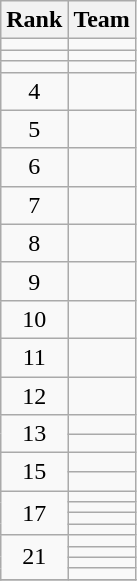<table class="wikitable">
<tr>
<th>Rank</th>
<th>Team</th>
</tr>
<tr>
<td align=center></td>
<td></td>
</tr>
<tr>
<td align=center></td>
<td></td>
</tr>
<tr>
<td align=center></td>
<td></td>
</tr>
<tr>
<td align=center>4</td>
<td></td>
</tr>
<tr>
<td align=center>5</td>
<td></td>
</tr>
<tr>
<td align=center>6</td>
<td></td>
</tr>
<tr>
<td align=center>7</td>
<td></td>
</tr>
<tr>
<td align=center>8</td>
<td></td>
</tr>
<tr>
<td align=center>9</td>
<td></td>
</tr>
<tr>
<td align=center>10</td>
<td></td>
</tr>
<tr>
<td align=center>11</td>
<td></td>
</tr>
<tr>
<td align=center>12</td>
<td></td>
</tr>
<tr>
<td rowspan=2 align=center>13</td>
<td></td>
</tr>
<tr>
<td></td>
</tr>
<tr>
<td rowspan=2 align=center>15</td>
<td></td>
</tr>
<tr>
<td></td>
</tr>
<tr>
<td rowspan=4 align=center>17</td>
<td></td>
</tr>
<tr>
<td></td>
</tr>
<tr>
<td></td>
</tr>
<tr>
<td></td>
</tr>
<tr>
<td rowspan=4 align=center>21</td>
<td></td>
</tr>
<tr>
<td></td>
</tr>
<tr>
<td></td>
</tr>
<tr>
<td></td>
</tr>
<tr>
</tr>
</table>
